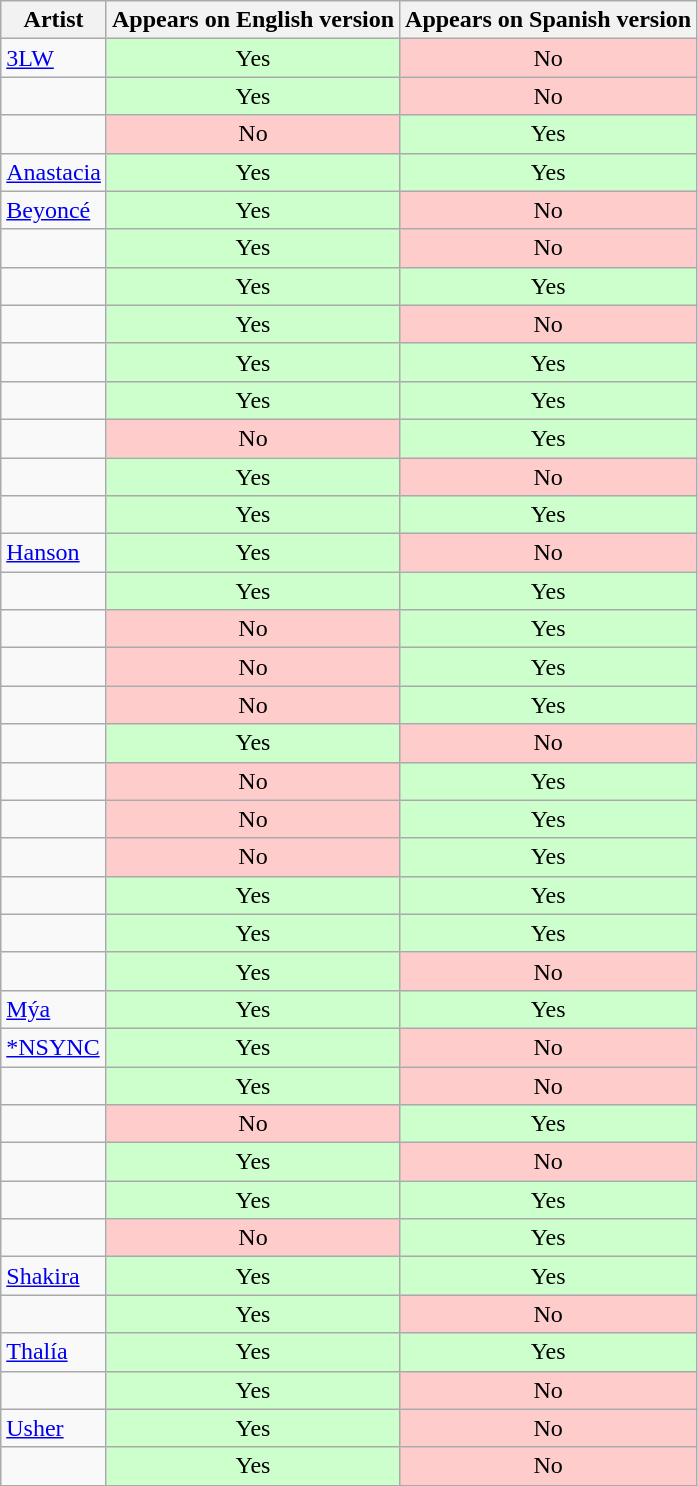<table class="wikitable sortable" border="1">
<tr>
<th>Artist</th>
<th>Appears on English version</th>
<th>Appears on Spanish version</th>
</tr>
<tr>
<td><a href='#'>3LW</a></td>
<td style="background:#ccffcc" align="center">Yes</td>
<td style="background:#ffcccc" align="center">No</td>
</tr>
<tr>
<td></td>
<td style="background:#ccffcc" align="center">Yes</td>
<td style="background:#ffcccc" align="center">No</td>
</tr>
<tr>
<td></td>
<td style="background:#ffcccc" align="center">No</td>
<td style="background:#ccffcc" align="center">Yes</td>
</tr>
<tr>
<td><a href='#'>Anastacia</a></td>
<td style="background:#ccffcc" align="center">Yes</td>
<td style="background:#ccffcc" align="center">Yes</td>
</tr>
<tr>
<td><a href='#'>Beyoncé</a></td>
<td style="background:#ccffcc" align="center">Yes</td>
<td style="background:#ffcccc" align="center">No</td>
</tr>
<tr>
<td></td>
<td style="background:#ccffcc" align="center">Yes</td>
<td style="background:#ffcccc" align="center">No</td>
</tr>
<tr>
<td></td>
<td style="background:#ccffcc" align="center">Yes</td>
<td style="background:#ccffcc" align="center">Yes</td>
</tr>
<tr>
<td></td>
<td style="background:#ccffcc" align="center">Yes</td>
<td style="background:#ffcccc" align="center">No</td>
</tr>
<tr>
<td></td>
<td style="background:#ccffcc" align="center">Yes</td>
<td style="background:#ccffcc" align="center">Yes</td>
</tr>
<tr>
<td></td>
<td style="background:#ccffcc" align="center">Yes</td>
<td style="background:#ccffcc" align="center">Yes</td>
</tr>
<tr>
<td></td>
<td style="background:#ffcccc" align="center">No</td>
<td style="background:#ccffcc" align="center">Yes</td>
</tr>
<tr>
<td></td>
<td style="background:#ccffcc" align="center">Yes</td>
<td style="background:#ffcccc" align="center">No</td>
</tr>
<tr>
<td></td>
<td style="background:#ccffcc" align="center">Yes</td>
<td style="background:#ccffcc" align="center">Yes</td>
</tr>
<tr>
<td><a href='#'>Hanson</a></td>
<td style="background:#ccffcc" align="center">Yes</td>
<td style="background:#ffcccc" align="center">No</td>
</tr>
<tr>
<td></td>
<td style="background:#ccffcc" align="center">Yes</td>
<td style="background:#ccffcc" align="center">Yes</td>
</tr>
<tr>
<td></td>
<td style="background:#ffcccc" align="center">No</td>
<td style="background:#ccffcc" align="center">Yes</td>
</tr>
<tr>
<td></td>
<td style="background:#ffcccc" align="center">No</td>
<td style="background:#ccffcc" align="center">Yes</td>
</tr>
<tr>
<td></td>
<td style="background:#ffcccc" align="center">No</td>
<td style="background:#ccffcc" align="center">Yes</td>
</tr>
<tr>
<td></td>
<td style="background:#ccffcc" align="center">Yes</td>
<td style="background:#ffcccc" align="center">No</td>
</tr>
<tr>
<td></td>
<td style="background:#ffcccc" align="center">No</td>
<td style="background:#ccffcc" align="center">Yes</td>
</tr>
<tr>
<td></td>
<td style="background:#ffcccc" align="center">No</td>
<td style="background:#ccffcc" align="center">Yes</td>
</tr>
<tr>
<td></td>
<td style="background:#ffcccc" align="center">No</td>
<td style="background:#ccffcc" align="center">Yes</td>
</tr>
<tr>
<td></td>
<td style="background:#ccffcc" align="center">Yes</td>
<td style="background:#ccffcc" align="center">Yes</td>
</tr>
<tr>
<td></td>
<td style="background:#ccffcc" align="center">Yes</td>
<td style="background:#ccffcc" align="center">Yes</td>
</tr>
<tr>
<td></td>
<td style="background:#ccffcc" align="center">Yes</td>
<td style="background:#ffcccc" align="center">No</td>
</tr>
<tr>
<td><a href='#'>Mýa</a></td>
<td style="background:#ccffcc" align="center">Yes</td>
<td style="background:#ccffcc" align="center">Yes</td>
</tr>
<tr>
<td><a href='#'>*NSYNC</a></td>
<td style="background:#ccffcc" align="center">Yes</td>
<td style="background:#ffcccc" align="center">No</td>
</tr>
<tr>
<td></td>
<td style="background:#ccffcc" align="center">Yes</td>
<td style="background:#ffcccc" align="center">No</td>
</tr>
<tr>
<td></td>
<td style="background:#ffcccc" align="center">No</td>
<td style="background:#ccffcc" align="center">Yes</td>
</tr>
<tr>
<td></td>
<td style="background:#ccffcc" align="center">Yes</td>
<td style="background:#ffcccc" align="center">No</td>
</tr>
<tr>
<td></td>
<td style="background:#ccffcc" align="center">Yes</td>
<td style="background:#ccffcc" align="center">Yes</td>
</tr>
<tr>
<td></td>
<td style="background:#ffcccc" align="center">No</td>
<td style="background:#ccffcc" align="center">Yes</td>
</tr>
<tr>
<td><a href='#'>Shakira</a></td>
<td style="background:#ccffcc" align="center">Yes</td>
<td style="background:#ccffcc" align="center">Yes</td>
</tr>
<tr>
<td></td>
<td style="background:#ccffcc" align="center">Yes</td>
<td style="background:#ffcccc" align="center">No</td>
</tr>
<tr>
<td><a href='#'>Thalía</a></td>
<td style="background:#ccffcc" align="center">Yes</td>
<td style="background:#ccffcc" align="center">Yes</td>
</tr>
<tr>
<td></td>
<td style="background:#ccffcc" align="center">Yes</td>
<td style="background:#ffcccc" align="center">No</td>
</tr>
<tr>
<td><a href='#'>Usher</a></td>
<td style="background:#ccffcc" align="center">Yes</td>
<td style="background:#ffcccc" align="center">No</td>
</tr>
<tr>
<td></td>
<td style="background:#ccffcc" align="center">Yes</td>
<td style="background:#ffcccc" align="center">No</td>
</tr>
<tr>
</tr>
</table>
